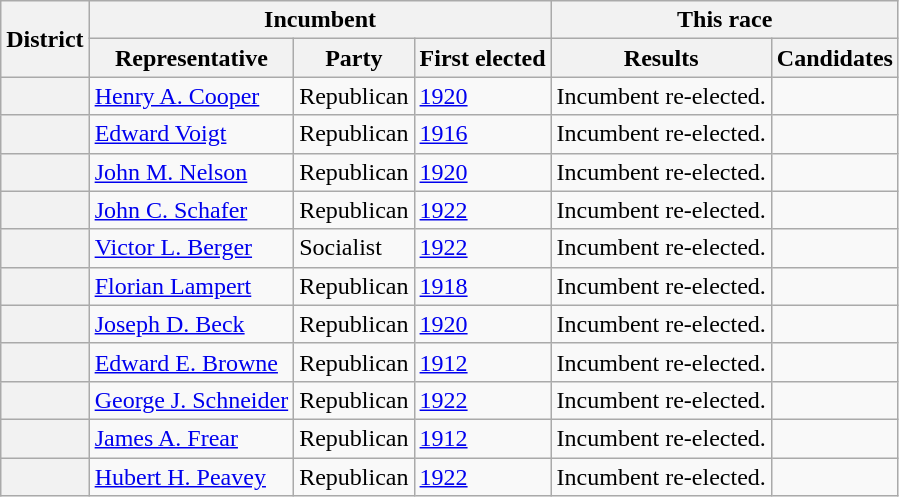<table class=wikitable>
<tr>
<th rowspan=2>District</th>
<th colspan=3>Incumbent</th>
<th colspan=2>This race</th>
</tr>
<tr>
<th>Representative</th>
<th>Party</th>
<th>First elected</th>
<th>Results</th>
<th>Candidates</th>
</tr>
<tr>
<th></th>
<td><a href='#'>Henry A. Cooper</a></td>
<td>Republican</td>
<td><a href='#'>1920</a></td>
<td>Incumbent re-elected.</td>
<td nowrap></td>
</tr>
<tr>
<th></th>
<td><a href='#'>Edward Voigt</a></td>
<td>Republican</td>
<td><a href='#'>1916</a></td>
<td>Incumbent re-elected.</td>
<td nowrap></td>
</tr>
<tr>
<th></th>
<td><a href='#'>John M. Nelson</a></td>
<td>Republican</td>
<td><a href='#'>1920</a></td>
<td>Incumbent re-elected.</td>
<td nowrap></td>
</tr>
<tr>
<th></th>
<td><a href='#'>John C. Schafer</a></td>
<td>Republican</td>
<td><a href='#'>1922</a></td>
<td>Incumbent re-elected.</td>
<td nowrap></td>
</tr>
<tr>
<th></th>
<td><a href='#'>Victor L. Berger</a></td>
<td>Socialist</td>
<td><a href='#'>1922</a></td>
<td>Incumbent re-elected.</td>
<td nowrap></td>
</tr>
<tr>
<th></th>
<td><a href='#'>Florian Lampert</a></td>
<td>Republican</td>
<td><a href='#'>1918</a></td>
<td>Incumbent re-elected.</td>
<td nowrap></td>
</tr>
<tr>
<th></th>
<td><a href='#'>Joseph D. Beck</a></td>
<td>Republican</td>
<td><a href='#'>1920</a></td>
<td>Incumbent re-elected.</td>
<td nowrap></td>
</tr>
<tr>
<th></th>
<td><a href='#'>Edward E. Browne</a></td>
<td>Republican</td>
<td><a href='#'>1912</a></td>
<td>Incumbent re-elected.</td>
<td nowrap></td>
</tr>
<tr>
<th></th>
<td><a href='#'>George J. Schneider</a></td>
<td>Republican</td>
<td><a href='#'>1922</a></td>
<td>Incumbent re-elected.</td>
<td nowrap></td>
</tr>
<tr>
<th></th>
<td><a href='#'>James A. Frear</a></td>
<td>Republican</td>
<td><a href='#'>1912</a></td>
<td>Incumbent re-elected.</td>
<td nowrap></td>
</tr>
<tr>
<th></th>
<td><a href='#'>Hubert H. Peavey</a></td>
<td>Republican</td>
<td><a href='#'>1922</a></td>
<td>Incumbent re-elected.</td>
<td nowrap></td>
</tr>
</table>
